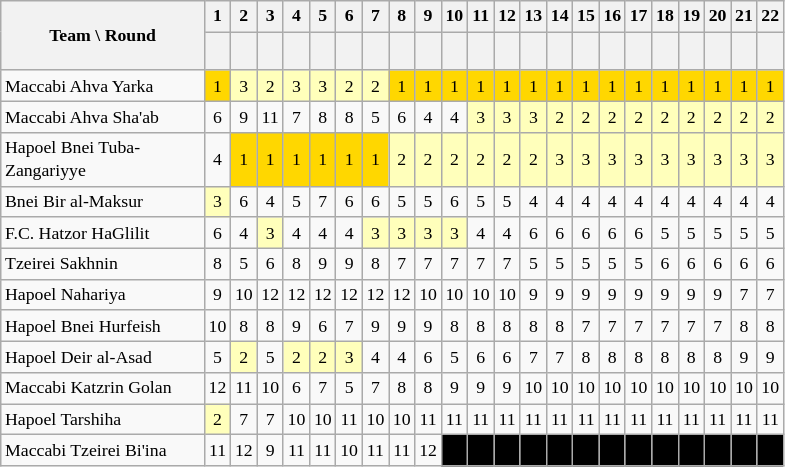<table class="wikitable sortable" style="font-size: 74%; text-align:center;">
<tr>
<th rowspan="2" style="width:130px;">Team \ Round</th>
<th align=center>1</th>
<th align=center>2</th>
<th align=center>3</th>
<th align=center>4</th>
<th align=center>5</th>
<th align=center>6</th>
<th align=center>7</th>
<th align=center>8</th>
<th align=center>9</th>
<th align=center>10</th>
<th align=center>11</th>
<th align=center>12</th>
<th align=center>13</th>
<th align=center>14</th>
<th align=center>15</th>
<th align=center>16</th>
<th align=center>17</th>
<th align=center>18</th>
<th align=center>19</th>
<th align=center>20</th>
<th align=center>21</th>
<th align=center>22</th>
</tr>
<tr>
<th style="text-align:center; height:20px;"></th>
<th align=center></th>
<th align=center></th>
<th align=center></th>
<th align=center></th>
<th align=center></th>
<th align=center></th>
<th align=center></th>
<th align=center></th>
<th align=center></th>
<th align=center></th>
<th align=center></th>
<th align=center></th>
<th align=center></th>
<th align=center></th>
<th align=center></th>
<th align=center></th>
<th align=center></th>
<th align=center></th>
<th align=center></th>
<th align=center></th>
<th align=center></th>
</tr>
<tr>
<td align=left>Maccabi Ahva Yarka</td>
<td style=background:gold>1</td>
<td style=background:#ffb>3</td>
<td style=background:#ffb>2</td>
<td style=background:#ffb>3</td>
<td style=background:#ffb>3</td>
<td style=background:#ffb>2</td>
<td style=background:#ffb>2</td>
<td style=background:gold>1</td>
<td style=background:gold>1</td>
<td style=background:gold>1</td>
<td style=background:gold>1</td>
<td style=background:gold>1</td>
<td style=background:gold>1</td>
<td style=background:gold>1</td>
<td style=background:gold>1</td>
<td style=background:gold>1</td>
<td style=background:gold>1</td>
<td style=background:gold>1</td>
<td style=background:gold>1</td>
<td style=background:gold>1</td>
<td style=background:gold>1</td>
<td style=background:gold>1</td>
</tr>
<tr>
<td align=left>Maccabi Ahva Sha'ab</td>
<td>6</td>
<td>9</td>
<td>11</td>
<td>7</td>
<td>8</td>
<td>8</td>
<td>5</td>
<td>6</td>
<td>4</td>
<td>4</td>
<td style=background:#ffb>3</td>
<td style=background:#ffb>3</td>
<td style=background:#ffb>3</td>
<td style=background:#ffb>2</td>
<td style=background:#ffb>2</td>
<td style=background:#ffb>2</td>
<td style=background:#ffb>2</td>
<td style=background:#ffb>2</td>
<td style=background:#ffb>2</td>
<td style=background:#ffb>2</td>
<td style=background:#ffb>2</td>
<td style=background:#ffb>2</td>
</tr>
<tr>
<td align=left>Hapoel Bnei Tuba-Zangariyye</td>
<td>4</td>
<td style=background:gold>1</td>
<td style=background:gold>1</td>
<td style=background:gold>1</td>
<td style=background:gold>1</td>
<td style=background:gold>1</td>
<td style=background:gold>1</td>
<td style=background:#ffb>2</td>
<td style=background:#ffb>2</td>
<td style=background:#ffb>2</td>
<td style=background:#ffb>2</td>
<td style=background:#ffb>2</td>
<td style=background:#ffb>2</td>
<td style=background:#ffb>3</td>
<td style=background:#ffb>3</td>
<td style=background:#ffb>3</td>
<td style=background:#ffb>3</td>
<td style=background:#ffb>3</td>
<td style=background:#ffb>3</td>
<td style=background:#ffb>3</td>
<td style=background:#ffb>3</td>
<td style=background:#ffb>3</td>
</tr>
<tr>
<td align=left>Bnei Bir al-Maksur</td>
<td style=background:#ffb>3</td>
<td>6</td>
<td>4</td>
<td>5</td>
<td>7</td>
<td>6</td>
<td>6</td>
<td>5</td>
<td>5</td>
<td>6</td>
<td>5</td>
<td>5</td>
<td>4</td>
<td>4</td>
<td>4</td>
<td>4</td>
<td>4</td>
<td>4</td>
<td>4</td>
<td>4</td>
<td>4</td>
<td>4</td>
</tr>
<tr>
<td align=left>F.C. Hatzor HaGlilit</td>
<td>6</td>
<td>4</td>
<td style=background:#ffb>3</td>
<td>4</td>
<td>4</td>
<td>4</td>
<td style=background:#ffb>3</td>
<td style=background:#ffb>3</td>
<td style=background:#ffb>3</td>
<td style=background:#ffb>3</td>
<td>4</td>
<td>4</td>
<td>6</td>
<td>6</td>
<td>6</td>
<td>6</td>
<td>6</td>
<td>5</td>
<td>5</td>
<td>5</td>
<td>5</td>
<td>5</td>
</tr>
<tr>
<td align=left>Tzeirei Sakhnin</td>
<td>8</td>
<td>5</td>
<td>6</td>
<td>8</td>
<td>9</td>
<td>9</td>
<td>8</td>
<td>7</td>
<td>7</td>
<td>7</td>
<td>7</td>
<td>7</td>
<td>5</td>
<td>5</td>
<td>5</td>
<td>5</td>
<td>5</td>
<td>6</td>
<td>6</td>
<td>6</td>
<td>6</td>
<td>6</td>
</tr>
<tr>
<td align=left>Hapoel Nahariya</td>
<td>9</td>
<td>10</td>
<td>12</td>
<td>12</td>
<td>12</td>
<td>12</td>
<td>12</td>
<td>12</td>
<td>10</td>
<td>10</td>
<td>10</td>
<td>10</td>
<td>9</td>
<td>9</td>
<td>9</td>
<td>9</td>
<td>9</td>
<td>9</td>
<td>9</td>
<td>9</td>
<td>7</td>
<td>7</td>
</tr>
<tr>
<td align=left>Hapoel Bnei Hurfeish</td>
<td>10</td>
<td>8</td>
<td>8</td>
<td>9</td>
<td>6</td>
<td>7</td>
<td>9</td>
<td>9</td>
<td>9</td>
<td>8</td>
<td>8</td>
<td>8</td>
<td>8</td>
<td>8</td>
<td>7</td>
<td>7</td>
<td>7</td>
<td>7</td>
<td>7</td>
<td>7</td>
<td>8</td>
<td>8</td>
</tr>
<tr>
<td align=left>Hapoel Deir al-Asad</td>
<td>5</td>
<td style=background:#ffb>2</td>
<td>5</td>
<td style=background:#ffb>2</td>
<td style=background:#ffb>2</td>
<td style=background:#ffb>3</td>
<td>4</td>
<td>4</td>
<td>6</td>
<td>5</td>
<td>6</td>
<td>6</td>
<td>7</td>
<td>7</td>
<td>8</td>
<td>8</td>
<td>8</td>
<td>8</td>
<td>8</td>
<td>8</td>
<td>9</td>
<td>9</td>
</tr>
<tr>
<td align=left>Maccabi Katzrin Golan</td>
<td>12</td>
<td>11</td>
<td>10</td>
<td>6</td>
<td>7</td>
<td>5</td>
<td>7</td>
<td>8</td>
<td>8</td>
<td>9</td>
<td>9</td>
<td>9</td>
<td>10</td>
<td>10</td>
<td>10</td>
<td>10</td>
<td>10</td>
<td>10</td>
<td>10</td>
<td>10</td>
<td>10</td>
<td>10</td>
</tr>
<tr>
<td align=left>Hapoel Tarshiha</td>
<td style=background:#ffb>2</td>
<td>7</td>
<td>7</td>
<td>10</td>
<td>10</td>
<td>11</td>
<td>10</td>
<td>10</td>
<td>11</td>
<td>11</td>
<td>11</td>
<td>11</td>
<td>11</td>
<td>11</td>
<td>11</td>
<td>11</td>
<td>11</td>
<td>11</td>
<td>11</td>
<td>11</td>
<td>11</td>
<td>11</td>
</tr>
<tr>
<td align=left>Maccabi Tzeirei Bi'ina</td>
<td>11</td>
<td>12</td>
<td>9</td>
<td>11</td>
<td>11</td>
<td>10</td>
<td>11</td>
<td>11</td>
<td>12</td>
<td style=background:black>-</td>
<td style=background:black>-</td>
<td style=background:black>-</td>
<td style=background:black>-</td>
<td style=background:black>-</td>
<td style=background:black>-</td>
<td style=background:black>-</td>
<td style=background:black>-</td>
<td style=background:black>-</td>
<td style=background:black>-</td>
<td style=background:black>-</td>
<td style=background:black>-</td>
<td style=background:black>-</td>
</tr>
</table>
